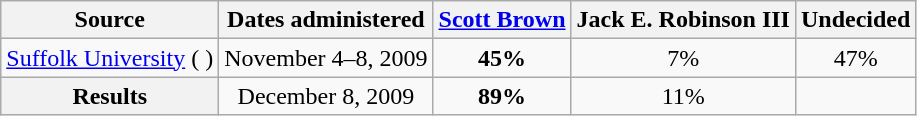<table class="wikitable" style="text-align:center">
<tr valign=bottom>
<th>Source</th>
<th>Dates administered</th>
<th><a href='#'>Scott Brown</a></th>
<th>Jack E. Robinson III</th>
<th>Undecided</th>
</tr>
<tr>
<td><a href='#'>Suffolk University</a> ( )</td>
<td>November 4–8, 2009</td>
<td><strong>45%</strong></td>
<td>7%</td>
<td>47%</td>
</tr>
<tr>
<th>Results</th>
<td>December 8, 2009</td>
<td><strong>89%</strong></td>
<td>11%</td>
<td></td>
</tr>
</table>
